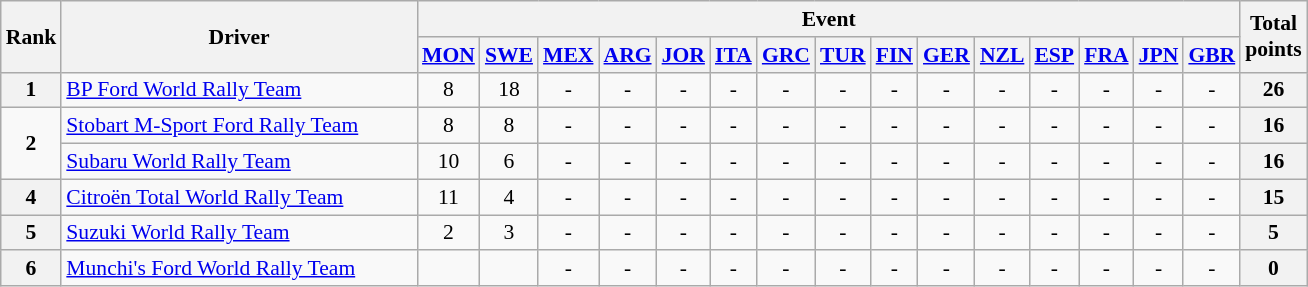<table class="wikitable" style="text-align:center; font-size:90%;">
<tr>
<th rowspan=2>Rank</th>
<th rowspan=2 style="width:16em">Driver</th>
<th colspan=15>Event</th>
<th rowspan=2>Total<br>points</th>
</tr>
<tr valign="top">
<th><a href='#'>MON</a><br></th>
<th><a href='#'>SWE</a><br></th>
<th><a href='#'>MEX</a><br></th>
<th><a href='#'>ARG</a><br></th>
<th><a href='#'>JOR</a><br></th>
<th><a href='#'>ITA</a><br></th>
<th><a href='#'>GRC</a><br></th>
<th><a href='#'>TUR</a><br></th>
<th><a href='#'>FIN</a><br></th>
<th><a href='#'>GER</a><br></th>
<th><a href='#'>NZL</a><br></th>
<th><a href='#'>ESP</a><br></th>
<th><a href='#'>FRA</a><br></th>
<th><a href='#'>JPN</a><br></th>
<th><a href='#'>GBR</a><br></th>
</tr>
<tr>
<th>1</th>
<td align="left"> <a href='#'>BP Ford World Rally Team</a></td>
<td>8</td>
<td>18</td>
<td>-</td>
<td>-</td>
<td>-</td>
<td>-</td>
<td>-</td>
<td>-</td>
<td>-</td>
<td>-</td>
<td>-</td>
<td>-</td>
<td>-</td>
<td>-</td>
<td>-</td>
<th>26</th>
</tr>
<tr>
<td rowspan="2"><strong>2</strong></td>
<td align="left"> <a href='#'>Stobart M-Sport Ford Rally Team</a></td>
<td>8</td>
<td>8</td>
<td>-</td>
<td>-</td>
<td>-</td>
<td>-</td>
<td>-</td>
<td>-</td>
<td>-</td>
<td>-</td>
<td>-</td>
<td>-</td>
<td>-</td>
<td>-</td>
<td>-</td>
<th>16</th>
</tr>
<tr>
<td align="left"> <a href='#'>Subaru World Rally Team</a></td>
<td>10</td>
<td>6</td>
<td>-</td>
<td>-</td>
<td>-</td>
<td>-</td>
<td>-</td>
<td>-</td>
<td>-</td>
<td>-</td>
<td>-</td>
<td>-</td>
<td>-</td>
<td>-</td>
<td>-</td>
<th>16</th>
</tr>
<tr>
<th>4</th>
<td align="left"> <a href='#'>Citroën Total World Rally Team</a></td>
<td>11</td>
<td>4</td>
<td>-</td>
<td>-</td>
<td>-</td>
<td>-</td>
<td>-</td>
<td>-</td>
<td>-</td>
<td>-</td>
<td>-</td>
<td>-</td>
<td>-</td>
<td>-</td>
<td>-</td>
<th>15</th>
</tr>
<tr>
<th>5</th>
<td align="left"> <a href='#'>Suzuki World Rally Team</a></td>
<td>2</td>
<td>3</td>
<td>-</td>
<td>-</td>
<td>-</td>
<td>-</td>
<td>-</td>
<td>-</td>
<td>-</td>
<td>-</td>
<td>-</td>
<td>-</td>
<td>-</td>
<td>-</td>
<td>-</td>
<th>5</th>
</tr>
<tr>
<th>6</th>
<td align="left"> <a href='#'>Munchi's Ford World Rally Team</a></td>
<td></td>
<td></td>
<td>-</td>
<td>-</td>
<td>-</td>
<td>-</td>
<td>-</td>
<td>-</td>
<td>-</td>
<td>-</td>
<td>-</td>
<td>-</td>
<td>-</td>
<td>-</td>
<td>-</td>
<th>0</th>
</tr>
</table>
